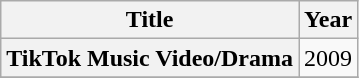<table class="wikitable plainrowheaders">
<tr>
<th>Title</th>
<th>Year</th>
</tr>
<tr>
<th scope="row">TikTok Music Video/Drama</th>
<td>2009</td>
</tr>
<tr>
</tr>
</table>
